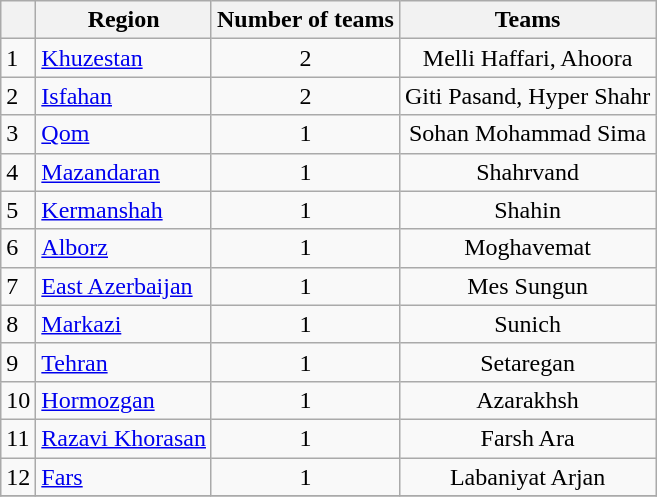<table class="wikitable">
<tr>
<th></th>
<th>Region</th>
<th>Number of teams</th>
<th>Teams</th>
</tr>
<tr>
<td>1</td>
<td><a href='#'>Khuzestan</a></td>
<td align=center>2</td>
<td align=center>Melli Haffari, Ahoora</td>
</tr>
<tr>
<td>2</td>
<td><a href='#'>Isfahan</a></td>
<td align=center>2</td>
<td align=center>Giti Pasand, Hyper Shahr</td>
</tr>
<tr>
<td>3</td>
<td><a href='#'>Qom</a></td>
<td align=center>1</td>
<td align=center>Sohan Mohammad Sima</td>
</tr>
<tr>
<td>4</td>
<td><a href='#'>Mazandaran</a></td>
<td align=center>1</td>
<td align=center>Shahrvand</td>
</tr>
<tr>
<td>5</td>
<td><a href='#'>Kermanshah</a></td>
<td align=center>1</td>
<td align=center>Shahin</td>
</tr>
<tr>
<td>6</td>
<td><a href='#'>Alborz</a></td>
<td align=center>1</td>
<td align=center>Moghavemat</td>
</tr>
<tr>
<td>7</td>
<td><a href='#'>East Azerbaijan</a></td>
<td align=center>1</td>
<td align=center>Mes Sungun</td>
</tr>
<tr>
<td>8</td>
<td><a href='#'>Markazi</a></td>
<td align=center>1</td>
<td align=center>Sunich</td>
</tr>
<tr>
<td>9</td>
<td><a href='#'>Tehran</a></td>
<td align=center>1</td>
<td align=center>Setaregan</td>
</tr>
<tr>
<td>10</td>
<td><a href='#'>Hormozgan</a></td>
<td align=center>1</td>
<td align=center>Azarakhsh</td>
</tr>
<tr>
<td>11</td>
<td><a href='#'>Razavi Khorasan</a></td>
<td align=center>1</td>
<td align=center>Farsh Ara</td>
</tr>
<tr>
<td>12</td>
<td><a href='#'>Fars</a></td>
<td align=center>1</td>
<td align=center>Labaniyat Arjan</td>
</tr>
<tr>
</tr>
</table>
